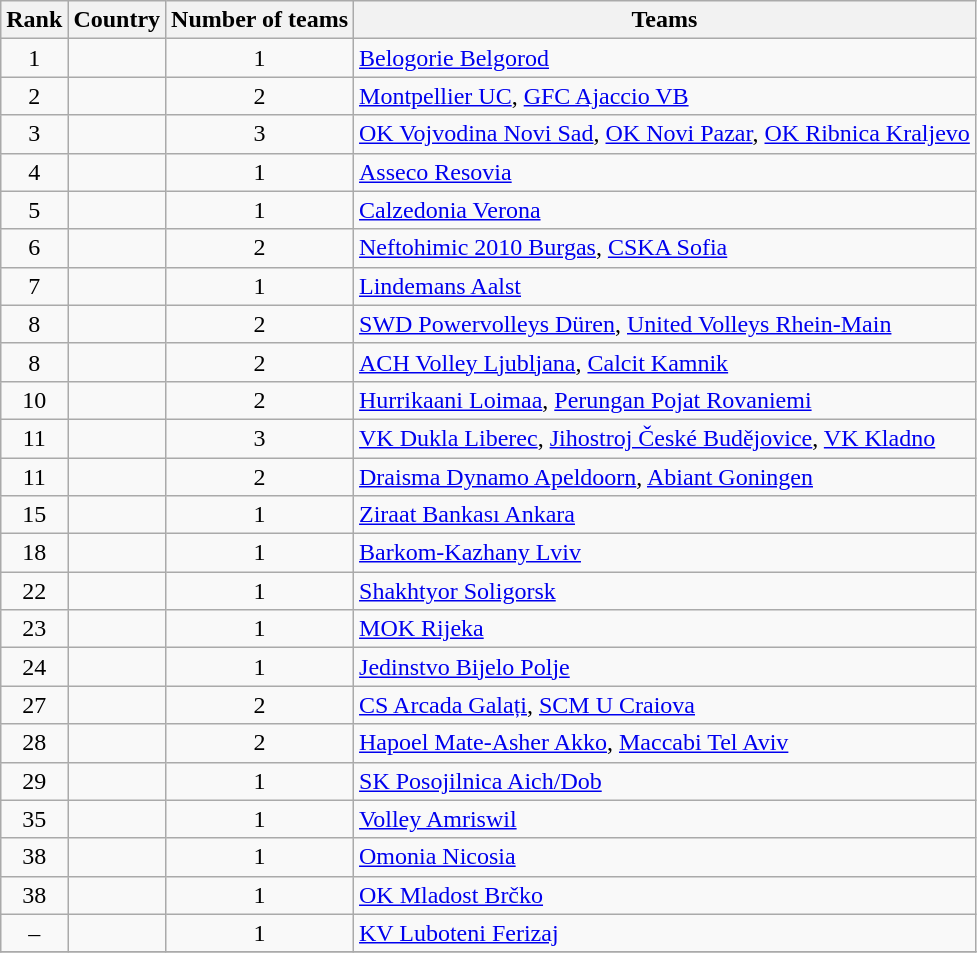<table class="wikitable" style="text-align:left">
<tr>
<th>Rank</th>
<th>Country</th>
<th>Number of teams</th>
<th>Teams</th>
</tr>
<tr>
<td align="center">1</td>
<td></td>
<td align="center">1</td>
<td><a href='#'>Belogorie Belgorod</a></td>
</tr>
<tr>
<td align="center">2</td>
<td></td>
<td align="center">2</td>
<td><a href='#'>Montpellier UC</a>, <a href='#'>GFC Ajaccio VB</a></td>
</tr>
<tr>
<td align="center">3</td>
<td></td>
<td align="center">3</td>
<td><a href='#'>OK Vojvodina Novi Sad</a>, <a href='#'>OK Novi Pazar</a>, <a href='#'>OK Ribnica Kraljevo</a></td>
</tr>
<tr>
<td align="center">4</td>
<td></td>
<td align="center">1</td>
<td><a href='#'>Asseco Resovia</a></td>
</tr>
<tr>
<td align="center">5</td>
<td></td>
<td align="center">1</td>
<td><a href='#'>Calzedonia Verona</a></td>
</tr>
<tr>
<td align="center">6</td>
<td></td>
<td align="center">2</td>
<td><a href='#'>Neftohimic 2010 Burgas</a>, <a href='#'>CSKA Sofia</a></td>
</tr>
<tr>
<td align="center">7</td>
<td></td>
<td align="center">1</td>
<td><a href='#'>Lindemans Aalst</a></td>
</tr>
<tr>
<td align="center">8</td>
<td></td>
<td align="center">2</td>
<td><a href='#'>SWD Powervolleys Düren</a>, <a href='#'>United Volleys Rhein-Main</a></td>
</tr>
<tr>
<td align="center">8</td>
<td></td>
<td align="center">2</td>
<td><a href='#'>ACH Volley Ljubljana</a>, <a href='#'>Calcit Kamnik</a></td>
</tr>
<tr>
<td align="center">10</td>
<td></td>
<td align="center">2</td>
<td><a href='#'>Hurrikaani Loimaa</a>, <a href='#'>Perungan Pojat Rovaniemi</a></td>
</tr>
<tr>
<td align="center">11</td>
<td></td>
<td align="center">3</td>
<td><a href='#'>VK Dukla Liberec</a>, <a href='#'>Jihostroj České Budějovice</a>, <a href='#'>VK Kladno</a></td>
</tr>
<tr>
<td align="center">11</td>
<td></td>
<td align="center">2</td>
<td><a href='#'>Draisma Dynamo Apeldoorn</a>, <a href='#'>Abiant Goningen</a></td>
</tr>
<tr>
<td align="center">15</td>
<td></td>
<td align="center">1</td>
<td><a href='#'>Ziraat Bankası Ankara</a></td>
</tr>
<tr>
<td align="center">18</td>
<td></td>
<td align="center">1</td>
<td><a href='#'>Barkom-Kazhany Lviv</a></td>
</tr>
<tr>
<td align="center">22</td>
<td></td>
<td align="center">1</td>
<td><a href='#'>Shakhtyor Soligorsk</a></td>
</tr>
<tr>
<td align="center">23</td>
<td></td>
<td align="center">1</td>
<td><a href='#'>MOK Rijeka</a></td>
</tr>
<tr>
<td align="center">24</td>
<td></td>
<td align="center">1</td>
<td><a href='#'>Jedinstvo Bijelo Polje</a></td>
</tr>
<tr>
<td align="center">27</td>
<td></td>
<td align="center">2</td>
<td><a href='#'>CS Arcada Galați</a>, <a href='#'>SCM U Craiova</a></td>
</tr>
<tr>
<td align="center">28</td>
<td></td>
<td align="center">2</td>
<td><a href='#'>Hapoel Mate-Asher Akko</a>, <a href='#'>Maccabi Tel Aviv</a></td>
</tr>
<tr>
<td align="center">29</td>
<td></td>
<td align="center">1</td>
<td><a href='#'>SK Posojilnica Aich/Dob</a></td>
</tr>
<tr>
<td align="center">35</td>
<td></td>
<td align="center">1</td>
<td><a href='#'>Volley Amriswil</a></td>
</tr>
<tr>
<td align="center">38</td>
<td></td>
<td align="center">1</td>
<td><a href='#'>Omonia Nicosia</a></td>
</tr>
<tr>
<td align="center">38</td>
<td></td>
<td align="center">1</td>
<td><a href='#'>OK Mladost Brčko</a></td>
</tr>
<tr>
<td align="center">–</td>
<td></td>
<td align="center">1</td>
<td><a href='#'>KV Luboteni Ferizaj</a></td>
</tr>
<tr>
</tr>
</table>
